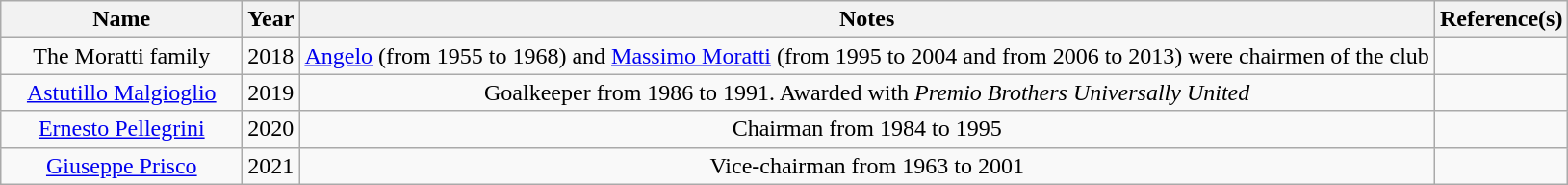<table class="wikitable sortable" style="text-align: center;">
<tr>
<th style="width:10em">Name</th>
<th>Year</th>
<th>Notes</th>
<th>Reference(s)</th>
</tr>
<tr>
<td>The Moratti family</td>
<td>2018</td>
<td><a href='#'>Angelo</a> (from 1955 to 1968) and <a href='#'>Massimo Moratti</a> (from 1995 to 2004 and from 2006 to 2013) were chairmen of the club</td>
<td></td>
</tr>
<tr>
<td><a href='#'>Astutillo Malgioglio</a></td>
<td>2019</td>
<td>Goalkeeper from 1986 to 1991. Awarded with <em>Premio Brothers Universally United</em></td>
<td></td>
</tr>
<tr>
<td><a href='#'>Ernesto Pellegrini</a></td>
<td>2020</td>
<td>Chairman from 1984 to 1995</td>
<td></td>
</tr>
<tr>
<td><a href='#'>Giuseppe Prisco</a></td>
<td>2021</td>
<td>Vice-chairman from 1963 to 2001</td>
<td></td>
</tr>
</table>
